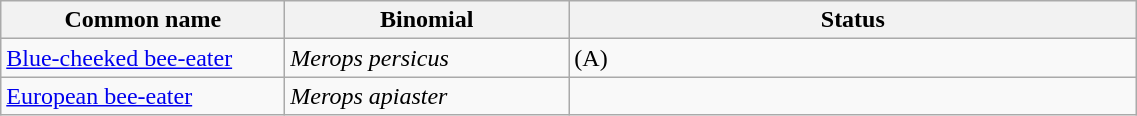<table width=60% class="wikitable">
<tr>
<th width=15%>Common name</th>
<th width=15%>Binomial</th>
<th width=30%>Status</th>
</tr>
<tr>
<td><a href='#'>Blue-cheeked bee-eater</a></td>
<td><em>Merops persicus</em></td>
<td>(A)</td>
</tr>
<tr>
<td><a href='#'>European bee-eater</a></td>
<td><em>Merops apiaster</em></td>
<td></td>
</tr>
</table>
